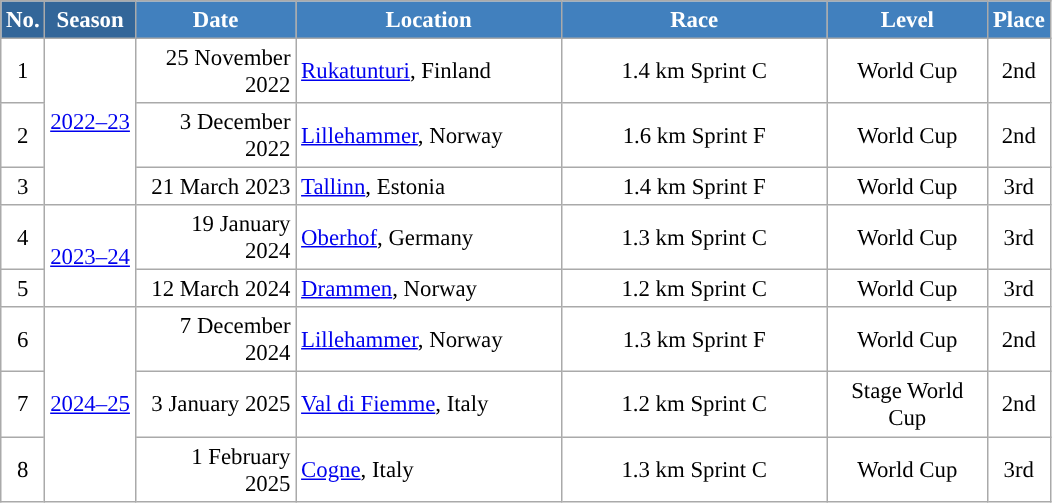<table class="wikitable sortable" style="font-size:95%; text-align:center; border:grey solid 1px; border-collapse:collapse; background:#ffffff;">
<tr style="background:#efefef;">
<th style="background-color:#369; color:white;">No.</th>
<th style="background-color:#369; color:white;">Season</th>
<th style="background-color:#4180be; color:white; width:100px;">Date</th>
<th style="background-color:#4180be; color:white; width:170px;">Location</th>
<th style="background-color:#4180be; color:white; width:170px;">Race</th>
<th style="background-color:#4180be; color:white; width:100px;">Level</th>
<th style="background-color:#4180be; color:white;">Place</th>
</tr>
<tr>
<td align=center>1</td>
<td rowspan=3 align=center><a href='#'>2022–23</a></td>
<td align=right>25 November 2022</td>
<td align=left> <a href='#'>Rukatunturi</a>, Finland</td>
<td>1.4 km Sprint C</td>
<td>World Cup</td>
<td>2nd</td>
</tr>
<tr>
<td align=center>2</td>
<td align=right>3 December 2022</td>
<td align=left> <a href='#'>Lillehammer</a>, Norway</td>
<td>1.6 km Sprint F</td>
<td>World Cup</td>
<td>2nd</td>
</tr>
<tr>
<td align=center>3</td>
<td align=right>21 March 2023</td>
<td align=left> <a href='#'>Tallinn</a>, Estonia</td>
<td>1.4 km Sprint F</td>
<td>World Cup</td>
<td>3rd</td>
</tr>
<tr>
<td align=center>4</td>
<td rowspan=2 align=center><a href='#'>2023–24</a></td>
<td align=right>19 January 2024</td>
<td align=left> <a href='#'>Oberhof</a>, Germany</td>
<td>1.3 km Sprint C</td>
<td>World Cup</td>
<td>3rd</td>
</tr>
<tr>
<td align=center>5</td>
<td align=right>12 March 2024</td>
<td align=left> <a href='#'>Drammen</a>, Norway</td>
<td>1.2 km Sprint C</td>
<td>World Cup</td>
<td>3rd</td>
</tr>
<tr>
<td align=center>6</td>
<td rowspan=3 align=center><a href='#'>2024–25</a></td>
<td align=right>7 December 2024</td>
<td align=left> <a href='#'>Lillehammer</a>, Norway</td>
<td>1.3 km Sprint F</td>
<td>World Cup</td>
<td>2nd</td>
</tr>
<tr>
<td align=center>7</td>
<td align=right>3 January 2025</td>
<td align=left> <a href='#'>Val di Fiemme</a>, Italy</td>
<td>1.2 km Sprint C</td>
<td>Stage World Cup</td>
<td>2nd</td>
</tr>
<tr>
<td align=center>8</td>
<td align=right>1 February 2025</td>
<td align=left> <a href='#'>Cogne</a>, Italy</td>
<td>1.3 km Sprint C</td>
<td>World Cup</td>
<td>3rd</td>
</tr>
</table>
